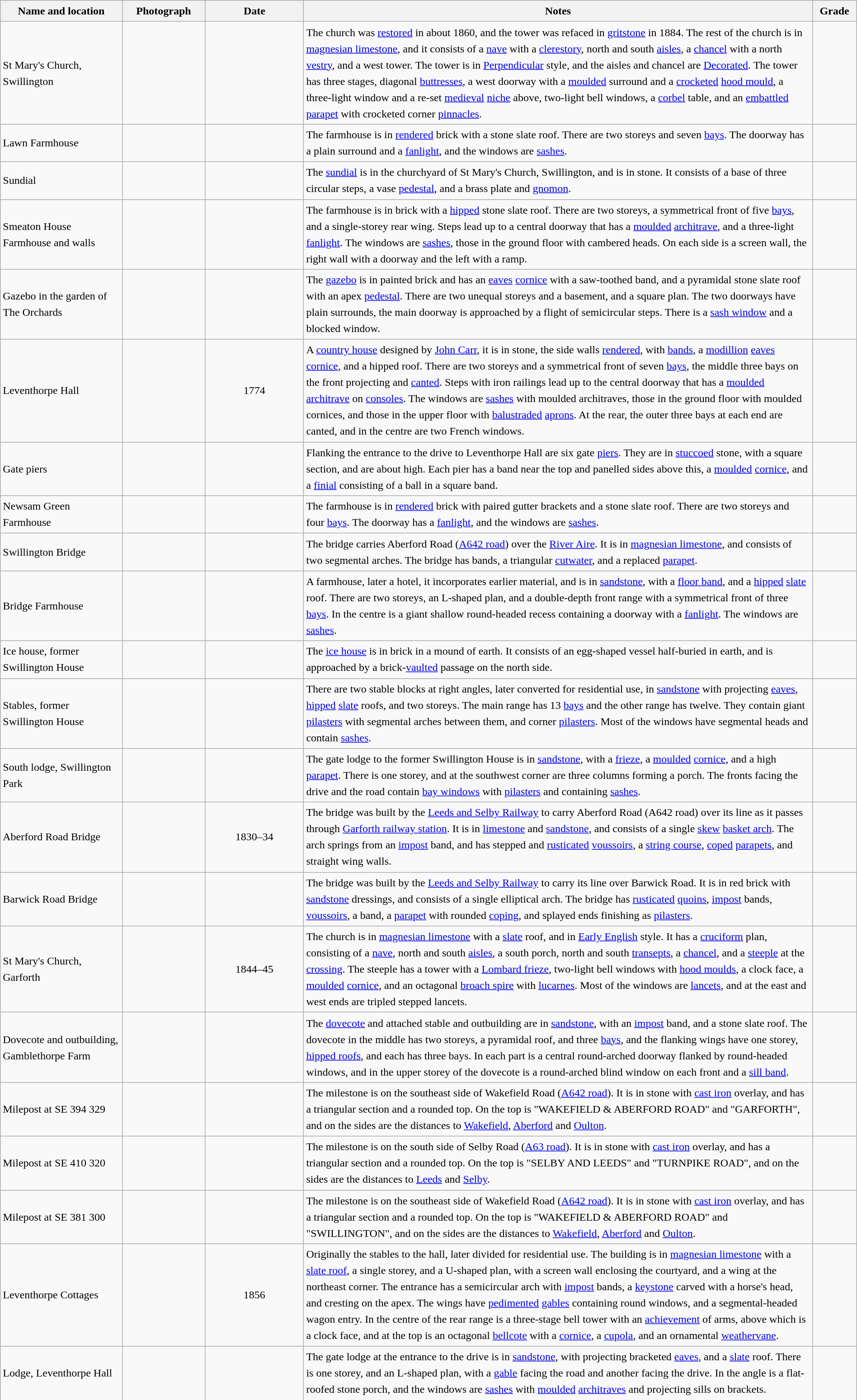<table class="wikitable sortable plainrowheaders" style="width:100%; border:0; text-align:left; line-height:150%;">
<tr>
<th scope="col"  style="width:150px">Name and location</th>
<th scope="col"  style="width:100px" class="unsortable">Photograph</th>
<th scope="col"  style="width:120px">Date</th>
<th scope="col"  style="width:650px" class="unsortable">Notes</th>
<th scope="col"  style="width:50px">Grade</th>
</tr>
<tr>
<td>St Mary's Church, Swillington<br><small></small></td>
<td></td>
<td align="center"></td>
<td>The church was <a href='#'>restored</a> in about 1860, and the tower was refaced in <a href='#'>gritstone</a> in 1884.  The rest of the church is in <a href='#'>magnesian limestone</a>, and it consists of a <a href='#'>nave</a> with a <a href='#'>clerestory</a>, north and south <a href='#'>aisles</a>, a <a href='#'>chancel</a> with a north <a href='#'>vestry</a>, and a west tower.  The tower is in <a href='#'>Perpendicular</a> style, and the aisles and chancel are <a href='#'>Decorated</a>.  The tower has three stages, diagonal <a href='#'>buttresses</a>, a west doorway with a <a href='#'>moulded</a> surround and a <a href='#'>crocketed</a> <a href='#'>hood mould</a>, a three-light window and a re-set <a href='#'>medieval</a> <a href='#'>niche</a> above, two-light bell windows, a <a href='#'>corbel</a> table, and an <a href='#'>embattled</a> <a href='#'>parapet</a> with crocketed corner <a href='#'>pinnacles</a>.</td>
<td align="center" ></td>
</tr>
<tr>
<td>Lawn Farmhouse<br><small></small></td>
<td></td>
<td align="center"></td>
<td>The farmhouse is in <a href='#'>rendered</a> brick with a stone slate roof.  There are two storeys and seven <a href='#'>bays</a>.  The doorway has a plain surround and a <a href='#'>fanlight</a>, and the windows are <a href='#'>sashes</a>.</td>
<td align="center" ></td>
</tr>
<tr>
<td>Sundial<br><small></small></td>
<td></td>
<td align="center"></td>
<td>The <a href='#'>sundial</a> is in the churchyard of St Mary's Church, Swillington, and is in stone.  It consists of a base of three circular steps, a vase <a href='#'>pedestal</a>, and a brass plate and <a href='#'>gnomon</a>.</td>
<td align="center" ></td>
</tr>
<tr>
<td>Smeaton House Farmhouse and walls<br><small></small></td>
<td></td>
<td align="center"></td>
<td>The farmhouse is in brick with a <a href='#'>hipped</a> stone slate roof.  There are two storeys, a symmetrical front of five <a href='#'>bays</a>, and a single-storey rear wing.  Steps lead up to a central doorway that has a <a href='#'>moulded</a> <a href='#'>architrave</a>, and a three-light <a href='#'>fanlight</a>.  The windows are <a href='#'>sashes</a>, those in the ground floor with cambered heads.  On each side is a screen wall, the right wall with a doorway and the left with a ramp.</td>
<td align="center" ></td>
</tr>
<tr>
<td>Gazebo in the garden of<br>The Orchards<br><small></small></td>
<td></td>
<td align="center"></td>
<td>The <a href='#'>gazebo</a> is in painted brick and has an <a href='#'>eaves</a> <a href='#'>cornice</a> with a saw-toothed band, and a pyramidal stone slate roof with an apex <a href='#'>pedestal</a>.  There are two unequal storeys and a basement, and a square plan.  The two doorways have plain surrounds, the main doorway is approached by a flight of semicircular steps.  There is a <a href='#'>sash window</a> and a blocked window.</td>
<td align="center" ></td>
</tr>
<tr>
<td>Leventhorpe Hall<br><small></small></td>
<td></td>
<td align="center">1774</td>
<td>A <a href='#'>country house</a> designed by <a href='#'>John Carr</a>, it is in stone, the side walls <a href='#'>rendered</a>, with <a href='#'>bands</a>, a <a href='#'>modillion</a> <a href='#'>eaves</a> <a href='#'>cornice</a>, and a hipped roof.  There are two storeys and a symmetrical front of seven <a href='#'>bays</a>, the middle three bays on the front projecting and <a href='#'>canted</a>.  Steps with iron railings lead up to the central doorway that has a <a href='#'>moulded</a> <a href='#'>architrave</a> on <a href='#'>consoles</a>.  The windows are <a href='#'>sashes</a> with moulded architraves, those in the ground floor with moulded cornices, and those in the upper floor with <a href='#'>balustraded</a> <a href='#'>aprons</a>.  At the rear, the outer three bays at each end are canted, and in the centre are two French windows.</td>
<td align="center" ></td>
</tr>
<tr>
<td>Gate piers<br><small></small></td>
<td></td>
<td align="center"></td>
<td>Flanking the entrance to the drive to Leventhorpe Hall are six gate <a href='#'>piers</a>.  They are in <a href='#'>stuccoed</a> stone, with a square section, and are about  high.  Each pier has a band near the top and panelled sides above this, a <a href='#'>moulded</a> <a href='#'>cornice</a>, and a <a href='#'>finial</a> consisting of a ball in a square band.</td>
<td align="center" ></td>
</tr>
<tr>
<td>Newsam Green Farmhouse<br><small></small></td>
<td></td>
<td align="center"></td>
<td>The farmhouse is in <a href='#'>rendered</a> brick with paired gutter brackets and a stone slate roof.  There are two storeys and four <a href='#'>bays</a>. The doorway has a <a href='#'>fanlight</a>, and the windows are <a href='#'>sashes</a>.</td>
<td align="center" ></td>
</tr>
<tr>
<td>Swillington Bridge<br><small></small></td>
<td></td>
<td align="center"></td>
<td>The bridge carries Aberford Road (<a href='#'>A642 road</a>) over the <a href='#'>River Aire</a>.  It is in <a href='#'>magnesian limestone</a>, and consists of two segmental arches.  The bridge has bands, a triangular <a href='#'>cutwater</a>, and a replaced <a href='#'>parapet</a>.</td>
<td align="center" ></td>
</tr>
<tr>
<td>Bridge Farmhouse<br><small></small></td>
<td></td>
<td align="center"></td>
<td>A farmhouse, later a hotel, it incorporates earlier material, and is in <a href='#'>sandstone</a>, with a <a href='#'>floor band</a>, and a <a href='#'>hipped</a> <a href='#'>slate</a> roof.  There are two storeys, an L-shaped plan, and a double-depth front range with a symmetrical front of three <a href='#'>bays</a>.  In the centre is a giant shallow round-headed recess containing a doorway with a <a href='#'>fanlight</a>.  The windows are <a href='#'>sashes</a>.</td>
<td align="center" ></td>
</tr>
<tr>
<td>Ice house, former Swillington House<br><small></small></td>
<td></td>
<td align="center"></td>
<td>The <a href='#'>ice house</a> is in brick in a mound of earth.  It consists of an egg-shaped vessel half-buried in earth, and is approached by a brick-<a href='#'>vaulted</a> passage on the north side.</td>
<td align="center" ></td>
</tr>
<tr>
<td>Stables, former Swillington House<br><small></small></td>
<td></td>
<td align="center"></td>
<td>There are two stable blocks at right angles, later converted for residential use, in <a href='#'>sandstone</a> with projecting <a href='#'>eaves</a>, <a href='#'>hipped</a> <a href='#'>slate</a> roofs, and two storeys.  The main range has 13 <a href='#'>bays</a> and the other range has twelve.  They contain giant <a href='#'>pilasters</a> with segmental arches between them, and corner <a href='#'>pilasters</a>.  Most of the windows have segmental heads and contain <a href='#'>sashes</a>.</td>
<td align="center" ></td>
</tr>
<tr>
<td>South lodge, Swillington Park<br><small></small></td>
<td></td>
<td align="center"></td>
<td>The gate lodge to the former Swillington House is in <a href='#'>sandstone</a>, with a <a href='#'>frieze</a>, a <a href='#'>moulded</a> <a href='#'>cornice</a>, and a high <a href='#'>parapet</a>.  There is one storey, and at the southwest corner are three columns forming a porch.  The fronts facing the drive and the road contain <a href='#'>bay windows</a> with <a href='#'>pilasters</a> and containing <a href='#'>sashes</a>.</td>
<td align="center" ></td>
</tr>
<tr>
<td>Aberford Road Bridge<br><small></small></td>
<td></td>
<td align="center">1830–34</td>
<td>The bridge was built by the <a href='#'>Leeds and Selby Railway</a> to carry Aberford Road (A642 road) over its line as it passes through <a href='#'>Garforth railway station</a>.  It is in <a href='#'>limestone</a> and <a href='#'>sandstone</a>, and consists of a single <a href='#'>skew</a> <a href='#'>basket arch</a>.  The arch springs from an <a href='#'>impost</a> band, and has stepped and <a href='#'>rusticated</a> <a href='#'>voussoirs</a>, a <a href='#'>string course</a>, <a href='#'>coped</a> <a href='#'>parapets</a>, and straight wing walls.</td>
<td align="center" ></td>
</tr>
<tr>
<td>Barwick Road Bridge<br><small></small></td>
<td></td>
<td align="center"></td>
<td>The bridge was built by the <a href='#'>Leeds and Selby Railway</a> to carry its line over Barwick Road.  It is in red brick with <a href='#'>sandstone</a> dressings, and consists of a single elliptical arch.  The bridge has <a href='#'>rusticated</a> <a href='#'>quoins</a>, <a href='#'>impost</a> bands, <a href='#'>voussoirs</a>, a band, a <a href='#'>parapet</a> with rounded <a href='#'>coping</a>, and splayed ends finishing as <a href='#'>pilasters</a>.</td>
<td align="center" ></td>
</tr>
<tr>
<td>St Mary's Church, Garforth<br><small></small></td>
<td></td>
<td align="center">1844–45</td>
<td>The church is in <a href='#'>magnesian limestone</a> with a <a href='#'>slate</a> roof, and in <a href='#'>Early English</a> style.  It has a <a href='#'>cruciform</a> plan, consisting of a <a href='#'>nave</a>, north and south <a href='#'>aisles</a>, a south porch, north and south <a href='#'>transepts</a>, a <a href='#'>chancel</a>, and a <a href='#'>steeple</a> at the <a href='#'>crossing</a>.  The steeple has a tower with a <a href='#'>Lombard frieze</a>, two-light bell windows with <a href='#'>hood moulds</a>, a clock face, a <a href='#'>moulded</a> <a href='#'>cornice</a>, and an octagonal <a href='#'>broach spire</a> with <a href='#'>lucarnes</a>.  Most of the windows are <a href='#'>lancets</a>, and at the east and west ends are tripled stepped lancets.</td>
<td align="center" ></td>
</tr>
<tr>
<td>Dovecote and outbuilding, Gamblethorpe Farm<br><small></small></td>
<td></td>
<td align="center"></td>
<td>The <a href='#'>dovecote</a> and attached stable and outbuilding are in <a href='#'>sandstone</a>, with an <a href='#'>impost</a> band, and a stone slate roof.  The dovecote in the middle has two storeys, a pyramidal roof, and three <a href='#'>bays</a>, and the flanking wings have one storey, <a href='#'>hipped roofs</a>, and each has three bays.  In each part is a central round-arched doorway flanked by round-headed windows, and in the upper storey of the dovecote is a round-arched blind window on each front and a <a href='#'>sill band</a>.</td>
<td align="center" ></td>
</tr>
<tr>
<td>Milepost at SE 394 329<br><small></small></td>
<td></td>
<td align="center"></td>
<td>The milestone is on the southeast side of Wakefield Road (<a href='#'>A642 road</a>).  It is in stone with <a href='#'>cast iron</a> overlay, and has a triangular section and a rounded top.  On the top is "WAKEFIELD & ABERFORD ROAD" and "GARFORTH", and on the sides are the distances to <a href='#'>Wakefield</a>, <a href='#'>Aberford</a> and <a href='#'>Oulton</a>.</td>
<td align="center" ></td>
</tr>
<tr>
<td>Milepost at SE 410 320<br><small></small></td>
<td></td>
<td align="center"></td>
<td>The milestone is on the south side of Selby Road (<a href='#'>A63 road</a>).  It is in stone with <a href='#'>cast iron</a> overlay, and has a triangular section and a rounded top.  On the top is "SELBY AND LEEDS" and "TURNPIKE ROAD", and on the sides are the distances to <a href='#'>Leeds</a> and <a href='#'>Selby</a>.</td>
<td align="center" ></td>
</tr>
<tr>
<td>Milepost at SE 381 300<br><small></small></td>
<td></td>
<td align="center"></td>
<td>The milestone is on the southeast side of Wakefield Road (<a href='#'>A642 road</a>).  It is in stone with <a href='#'>cast iron</a> overlay, and has a triangular section and a rounded top.  On the top is "WAKEFIELD & ABERFORD ROAD" and "SWILLINGTON", and on the sides are the distances to <a href='#'>Wakefield</a>, <a href='#'>Aberford</a> and <a href='#'>Oulton</a>.</td>
<td align="center" ></td>
</tr>
<tr>
<td>Leventhorpe Cottages<br><small></small></td>
<td></td>
<td align="center">1856</td>
<td>Originally the stables to the hall, later divided for residential use.  The building is in <a href='#'>magnesian limestone</a> with a <a href='#'>slate roof</a>, a single storey, and a U-shaped plan, with a screen wall enclosing the courtyard, and a wing at the northeast corner.  The entrance has a semicircular arch with <a href='#'>impost</a> bands, a <a href='#'>keystone</a> carved with a horse's head, and cresting on the apex.  The wings have <a href='#'>pedimented</a> <a href='#'>gables</a> containing round windows, and a segmental-headed wagon entry.  In the centre of the rear range is a three-stage bell tower with an <a href='#'>achievement</a> of arms, above which is a clock face, and at the top is an octagonal <a href='#'>bellcote</a> with a <a href='#'>cornice</a>, a <a href='#'>cupola</a>, and an ornamental <a href='#'>weathervane</a>.</td>
<td align="center" ></td>
</tr>
<tr>
<td>Lodge, Leventhorpe Hall<br><small></small></td>
<td></td>
<td align="center"></td>
<td>The gate lodge at the entrance to the drive is in <a href='#'>sandstone</a>, with projecting bracketed <a href='#'>eaves</a>, and a <a href='#'>slate</a> roof.  There is one storey, and an L-shaped plan, with a <a href='#'>gable</a> facing the road and another facing the drive.  In the angle is a flat-roofed stone porch, and the windows are <a href='#'>sashes</a> with <a href='#'>moulded</a> <a href='#'>architraves</a> and projecting sills on brackets.</td>
<td align="center" ></td>
</tr>
<tr>
</tr>
</table>
